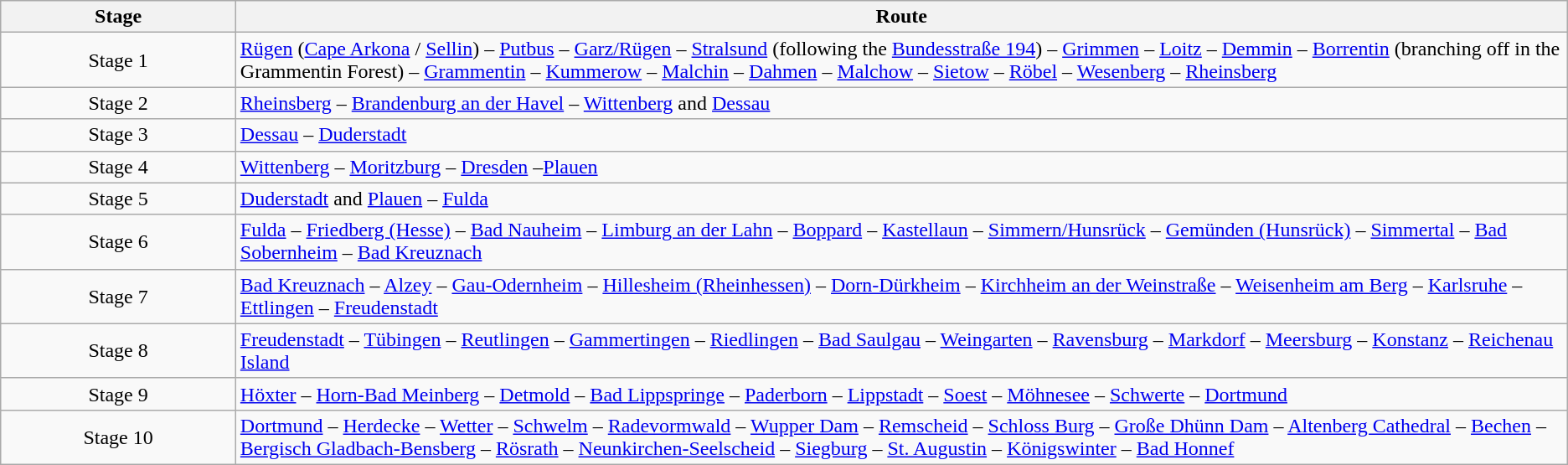<table class="wikitable">
<tr class="hintergrundfarbe5">
<th style="width:15%;">Stage</th>
<th style="width:85%;">Route</th>
</tr>
<tr>
<td align="center">Stage 1</td>
<td><a href='#'>Rügen</a> (<a href='#'>Cape Arkona</a> / <a href='#'>Sellin</a>) – <a href='#'>Putbus</a> – <a href='#'>Garz/Rügen</a> – <a href='#'>Stralsund</a> (following the <a href='#'>Bundesstraße 194</a>) – <a href='#'>Grimmen</a> – <a href='#'>Loitz</a> – <a href='#'>Demmin</a> – <a href='#'>Borrentin</a> (branching off in the Grammentin Forest) – <a href='#'>Grammentin</a> – <a href='#'>Kummerow</a> – <a href='#'>Malchin</a> – <a href='#'>Dahmen</a> – <a href='#'>Malchow</a> – <a href='#'>Sietow</a> – <a href='#'>Röbel</a> – <a href='#'>Wesenberg</a> – <a href='#'>Rheinsberg</a></td>
</tr>
<tr>
<td align="center">Stage 2</td>
<td><a href='#'>Rheinsberg</a> – <a href='#'>Brandenburg an der Havel</a> – <a href='#'>Wittenberg</a> and <a href='#'>Dessau</a></td>
</tr>
<tr>
<td align="center">Stage 3</td>
<td><a href='#'>Dessau</a> – <a href='#'>Duderstadt</a></td>
</tr>
<tr>
<td align="center">Stage 4</td>
<td><a href='#'>Wittenberg</a> – <a href='#'>Moritzburg</a> – <a href='#'>Dresden</a> –<a href='#'>Plauen</a></td>
</tr>
<tr>
<td align="center">Stage 5</td>
<td><a href='#'>Duderstadt</a> and <a href='#'>Plauen</a> – <a href='#'>Fulda</a></td>
</tr>
<tr>
<td align="center">Stage 6</td>
<td><a href='#'>Fulda</a> – <a href='#'>Friedberg (Hesse)</a> – <a href='#'>Bad Nauheim</a> – <a href='#'>Limburg an der Lahn</a> – <a href='#'>Boppard</a> – <a href='#'>Kastellaun</a> – <a href='#'>Simmern/Hunsrück</a> – <a href='#'>Gemünden (Hunsrück)</a> – <a href='#'>Simmertal</a> – <a href='#'>Bad Sobernheim</a> – <a href='#'>Bad Kreuznach</a></td>
</tr>
<tr>
<td align="center">Stage 7</td>
<td><a href='#'>Bad Kreuznach</a> – <a href='#'>Alzey</a> – <a href='#'>Gau-Odernheim</a> – <a href='#'>Hillesheim (Rheinhessen)</a> – <a href='#'>Dorn-Dürkheim</a> – <a href='#'>Kirchheim an der Weinstraße</a> – <a href='#'>Weisenheim am Berg</a> – <a href='#'>Karlsruhe</a> – <a href='#'>Ettlingen</a> – <a href='#'>Freudenstadt</a></td>
</tr>
<tr>
<td align="center">Stage 8</td>
<td><a href='#'>Freudenstadt</a> – <a href='#'>Tübingen</a> – <a href='#'>Reutlingen</a> – <a href='#'>Gammertingen</a> – <a href='#'>Riedlingen</a> – <a href='#'>Bad Saulgau</a> – <a href='#'>Weingarten</a> – <a href='#'>Ravensburg</a> – <a href='#'>Markdorf</a> – <a href='#'>Meersburg</a> – <a href='#'>Konstanz</a> – <a href='#'>Reichenau Island</a></td>
</tr>
<tr>
<td align="center">Stage 9</td>
<td><a href='#'>Höxter</a> – <a href='#'>Horn-Bad Meinberg</a> – <a href='#'>Detmold</a> – <a href='#'>Bad Lippspringe</a> – <a href='#'>Paderborn</a> – <a href='#'>Lippstadt</a> – <a href='#'>Soest</a> – <a href='#'>Möhnesee</a> – <a href='#'>Schwerte</a> – <a href='#'>Dortmund</a></td>
</tr>
<tr>
<td align="center">Stage 10</td>
<td><a href='#'>Dortmund</a> – <a href='#'>Herdecke</a> – <a href='#'>Wetter</a> – <a href='#'>Schwelm</a> – <a href='#'>Radevormwald</a> – <a href='#'>Wupper Dam</a> – <a href='#'>Remscheid</a> – <a href='#'>Schloss Burg</a> – <a href='#'>Große Dhünn Dam</a> – <a href='#'>Altenberg Cathedral</a> – <a href='#'>Bechen</a> – <a href='#'>Bergisch Gladbach-Bensberg</a> – <a href='#'>Rösrath</a> – <a href='#'>Neunkirchen-Seelscheid</a> – <a href='#'>Siegburg</a> – <a href='#'>St. Augustin</a> – <a href='#'>Königswinter</a> – <a href='#'>Bad Honnef</a></td>
</tr>
</table>
